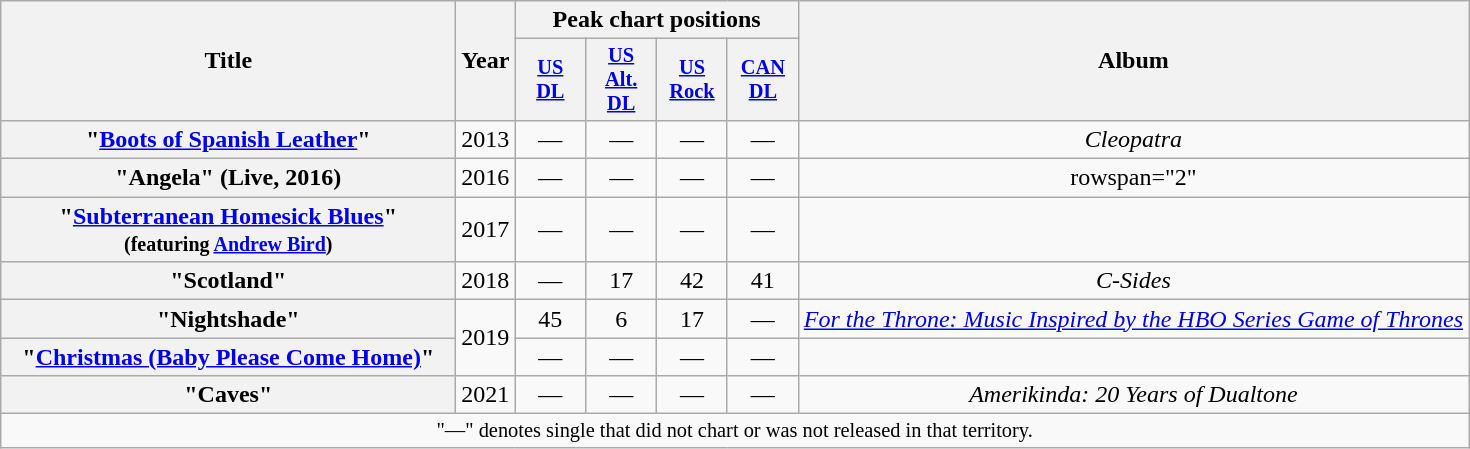<table class="wikitable plainrowheaders" style="text-align:center;">
<tr>
<th scope="col" rowspan="2" style="width:18.5em;">Title</th>
<th scope="col" rowspan="2">Year</th>
<th colspan="4">Peak chart positions</th>
<th scope="col" rowspan="2">Album</th>
</tr>
<tr>
<th scope="col" style="width:3em;font-size:85%;"><a href='#'>US<br>DL</a><br></th>
<th scope="col" style="width:3em;font-size:85%;"><a href='#'>US<br>Alt.<br>DL</a><br></th>
<th scope="col" style="width:3em;font-size:85%;"><a href='#'>US<br>Rock</a><br></th>
<th scope="col" style="width:3em;font-size:85%;"><a href='#'>CAN<br>DL</a><br></th>
</tr>
<tr>
<th scope="row">"<a href='#'>Boots of Spanish Leather</a>"</th>
<td>2013</td>
<td>—</td>
<td>—</td>
<td>—</td>
<td>—</td>
<td><em>Cleopatra</em></td>
</tr>
<tr>
<th scope="row">"Angela" (Live, 2016)</th>
<td>2016</td>
<td>—</td>
<td>—</td>
<td>—</td>
<td>—</td>
<td>rowspan="2" </td>
</tr>
<tr>
<th scope="row">"<a href='#'>Subterranean Homesick Blues</a>"<br><small>(featuring <a href='#'>Andrew Bird</a>)</small></th>
<td>2017</td>
<td>—</td>
<td>—</td>
<td>—</td>
<td>—</td>
</tr>
<tr>
<th scope="row">"Scotland"</th>
<td>2018</td>
<td>—</td>
<td>17</td>
<td>42</td>
<td>41</td>
<td><em>C-Sides</em></td>
</tr>
<tr>
<th scope="row">"Nightshade"</th>
<td rowspan="2">2019</td>
<td>45</td>
<td>6</td>
<td>17</td>
<td>—</td>
<td><em><a href='#'>For the Throne: Music Inspired by the HBO Series Game of Thrones</a></em></td>
</tr>
<tr>
<th scope="row">"<a href='#'>Christmas (Baby Please Come Home)</a>"</th>
<td>—</td>
<td>—</td>
<td>—</td>
<td>—</td>
<td></td>
</tr>
<tr>
<th scope="row">"Caves"</th>
<td>2021</td>
<td>—</td>
<td>—</td>
<td>—</td>
<td>—</td>
<td><em>Amerikinda: 20 Years of Dualtone</em></td>
</tr>
<tr>
<td colspan="7" style="font-size:85%;">"—" denotes single that did not chart or was not released in that territory.</td>
</tr>
</table>
